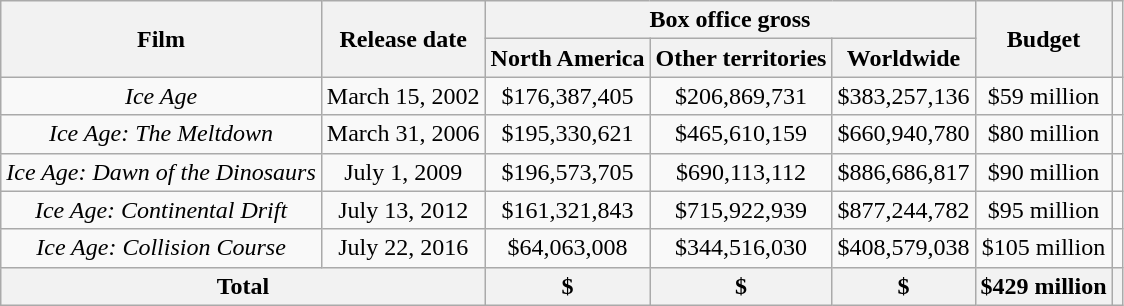<table class="wikitable sortable" border="1" style="text-align: center;">
<tr>
<th rowspan="2">Film</th>
<th rowspan="2">Release date</th>
<th colspan="3">Box office gross</th>
<th rowspan="2">Budget</th>
<th rowspan="2" class="unsortable"></th>
</tr>
<tr>
<th>North America</th>
<th>Other territories</th>
<th>Worldwide</th>
</tr>
<tr>
<td><em>Ice Age</em></td>
<td>March 15, 2002</td>
<td>$176,387,405</td>
<td>$206,869,731</td>
<td>$383,257,136</td>
<td>$59 million</td>
<td></td>
</tr>
<tr>
<td><em>Ice Age: The Meltdown</em></td>
<td>March 31, 2006</td>
<td>$195,330,621</td>
<td>$465,610,159</td>
<td>$660,940,780</td>
<td>$80 million</td>
<td></td>
</tr>
<tr>
<td><em>Ice Age: Dawn of the Dinosaurs</em></td>
<td>July 1, 2009</td>
<td>$196,573,705</td>
<td>$690,113,112</td>
<td>$886,686,817</td>
<td>$90 million</td>
<td></td>
</tr>
<tr>
<td><em>Ice Age: Continental Drift</em></td>
<td>July 13, 2012</td>
<td>$161,321,843</td>
<td>$715,922,939</td>
<td>$877,244,782</td>
<td>$95 million</td>
<td></td>
</tr>
<tr>
<td><em>Ice Age: Collision Course</em></td>
<td>July 22, 2016</td>
<td>$64,063,008</td>
<td>$344,516,030</td>
<td>$408,579,038</td>
<td>$105 million</td>
<td></td>
</tr>
<tr>
<th colspan=2>Total</th>
<th>$</th>
<th>$</th>
<th>$</th>
<th>$429 million</th>
<th></th>
</tr>
</table>
